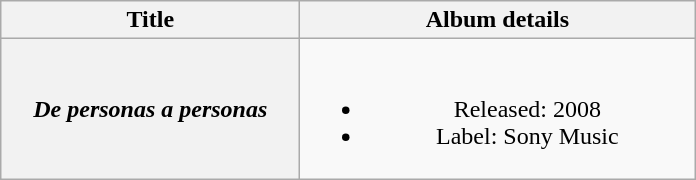<table class="wikitable plainrowheaders" style="text-align:center;">
<tr>
<th rowspan="1" scope="col" style="width:12em;">Title</th>
<th rowspan="1" scope="col" style="width:16em;">Album details</th>
</tr>
<tr>
<th scope="row"><em>De personas a personas</em></th>
<td><br><ul><li>Released: 2008</li><li>Label: Sony Music</li></ul></td>
</tr>
</table>
